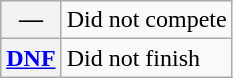<table class="wikitable">
<tr>
<th scope="row">—</th>
<td>Did not compete</td>
</tr>
<tr>
<th scope="row"><a href='#'>DNF</a></th>
<td>Did not finish</td>
</tr>
</table>
